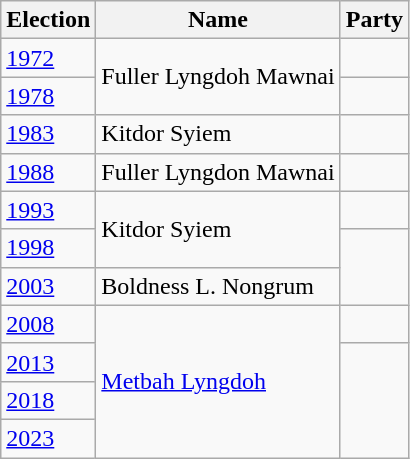<table class="wikitable sortable">
<tr>
<th>Election</th>
<th>Name</th>
<th colspan=2>Party</th>
</tr>
<tr>
<td><a href='#'>1972</a></td>
<td rowspan=2>Fuller Lyngdoh Mawnai</td>
<td></td>
</tr>
<tr>
<td><a href='#'>1978</a></td>
<td></td>
</tr>
<tr>
<td><a href='#'>1983</a></td>
<td>Kitdor Syiem</td>
<td></td>
</tr>
<tr>
<td><a href='#'>1988</a></td>
<td>Fuller Lyngdon Mawnai</td>
<td></td>
</tr>
<tr>
<td><a href='#'>1993</a></td>
<td rowspan=2>Kitdor Syiem</td>
<td></td>
</tr>
<tr>
<td><a href='#'>1998</a></td>
</tr>
<tr>
<td><a href='#'>2003</a></td>
<td>Boldness L. Nongrum</td>
</tr>
<tr>
<td><a href='#'>2008</a></td>
<td rowspan=4><a href='#'>Metbah Lyngdoh</a></td>
<td></td>
</tr>
<tr>
<td><a href='#'>2013</a></td>
</tr>
<tr>
<td><a href='#'>2018</a></td>
</tr>
<tr>
<td><a href='#'>2023</a></td>
</tr>
</table>
